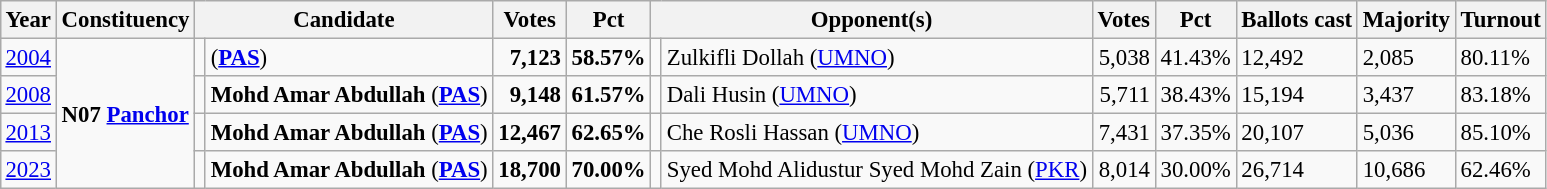<table class="wikitable" style="margin:0.5em ; font-size:95%">
<tr>
<th>Year</th>
<th>Constituency</th>
<th colspan=2>Candidate</th>
<th>Votes</th>
<th>Pct</th>
<th colspan=2>Opponent(s)</th>
<th>Votes</th>
<th>Pct</th>
<th>Ballots cast</th>
<th>Majority</th>
<th>Turnout</th>
</tr>
<tr>
<td><a href='#'>2004</a></td>
<td rowspan=6><strong>N07 <a href='#'>Panchor</a></strong></td>
<td></td>
<td> (<a href='#'><strong>PAS</strong></a>)</td>
<td align="right"><strong>7,123</strong></td>
<td><strong>58.57%</strong></td>
<td></td>
<td>Zulkifli Dollah (<a href='#'>UMNO</a>)</td>
<td align="right">5,038</td>
<td>41.43%</td>
<td>12,492</td>
<td>2,085</td>
<td>80.11%</td>
</tr>
<tr>
<td><a href='#'>2008</a></td>
<td></td>
<td><strong>Mohd Amar Abdullah</strong> (<a href='#'><strong>PAS</strong></a>)</td>
<td align="right"><strong>9,148</strong></td>
<td><strong>61.57%</strong></td>
<td></td>
<td>Dali Husin (<a href='#'>UMNO</a>)</td>
<td align="right">5,711</td>
<td>38.43%</td>
<td>15,194</td>
<td>3,437</td>
<td>83.18%</td>
</tr>
<tr>
<td><a href='#'>2013</a></td>
<td></td>
<td><strong>Mohd Amar Abdullah</strong> (<a href='#'><strong>PAS</strong></a>)</td>
<td align="right"><strong>12,467</strong></td>
<td><strong>62.65%</strong></td>
<td></td>
<td>Che Rosli Hassan (<a href='#'>UMNO</a>)</td>
<td align="right">7,431</td>
<td>37.35%</td>
<td>20,107</td>
<td>5,036</td>
<td>85.10%</td>
</tr>
<tr>
<td><a href='#'>2023</a></td>
<td></td>
<td><strong>Mohd Amar Abdullah</strong> (<a href='#'><strong>PAS</strong></a>)</td>
<td align="right"><strong>18,700</strong></td>
<td align="right"><strong>70.00%</strong></td>
<td></td>
<td>Syed Mohd Alidustur Syed Mohd Zain (<a href='#'>PKR</a>)</td>
<td align="right">8,014</td>
<td align="right">30.00%</td>
<td>26,714</td>
<td>10,686</td>
<td>62.46%</td>
</tr>
</table>
